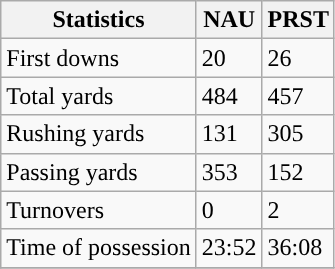<table class="wikitable" style="float: left;">
<tr>
<th>Statistics</th>
<th>NAU</th>
<th>PRST</th>
</tr>
<tr>
<td>First downs</td>
<td>20</td>
<td>26</td>
</tr>
<tr>
<td>Total yards</td>
<td>484</td>
<td>457</td>
</tr>
<tr>
<td>Rushing yards</td>
<td>131</td>
<td>305</td>
</tr>
<tr>
<td>Passing yards</td>
<td>353</td>
<td>152</td>
</tr>
<tr>
<td>Turnovers</td>
<td>0</td>
<td>2</td>
</tr>
<tr>
<td>Time of possession</td>
<td>23:52</td>
<td>36:08</td>
</tr>
<tr>
</tr>
</table>
